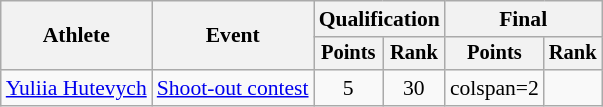<table class="wikitable" style="font-size:90%;">
<tr>
<th rowspan=2>Athlete</th>
<th rowspan=2>Event</th>
<th colspan=2>Qualification</th>
<th colspan=2>Final</th>
</tr>
<tr style="font-size:95%">
<th>Points</th>
<th>Rank</th>
<th>Points</th>
<th>Rank</th>
</tr>
<tr align=center>
<td align=left><a href='#'>Yuliia Hutevych</a></td>
<td align=left><a href='#'>Shoot-out contest</a></td>
<td>5</td>
<td>30</td>
<td>colspan=2 </td>
</tr>
</table>
